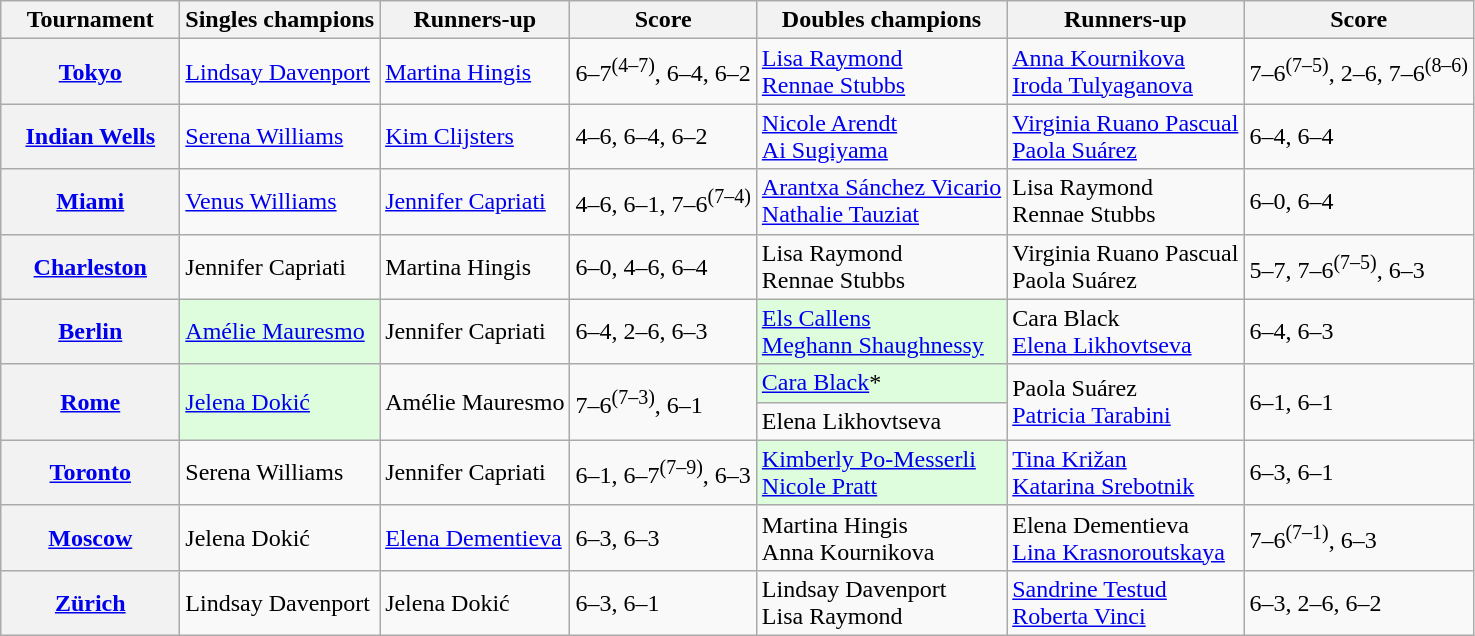<table class="wikitable plainrowheaders">
<tr>
<th scope="col" style="min-width:7em">Tournament</th>
<th scope="col">Singles champions</th>
<th scope="col">Runners-up</th>
<th scope="col">Score</th>
<th scope="col">Doubles champions</th>
<th scope="col">Runners-up</th>
<th scope="col">Score</th>
</tr>
<tr>
<th scope="row"><strong><a href='#'>Tokyo</a></strong><br></th>
<td> <a href='#'>Lindsay Davenport</a></td>
<td> <a href='#'>Martina Hingis</a></td>
<td>6–7<sup>(4–7)</sup>, 6–4, 6–2</td>
<td> <a href='#'>Lisa Raymond</a> <br>  <a href='#'>Rennae Stubbs</a></td>
<td> <a href='#'>Anna Kournikova</a> <br>  <a href='#'>Iroda Tulyaganova</a></td>
<td>7–6<sup>(7–5)</sup>, 2–6, 7–6<sup>(8–6)</sup></td>
</tr>
<tr>
<th scope="row"><strong><a href='#'>Indian Wells</a></strong><br></th>
<td> <a href='#'>Serena Williams</a></td>
<td> <a href='#'>Kim Clijsters</a></td>
<td>4–6, 6–4, 6–2</td>
<td> <a href='#'>Nicole Arendt</a> <br>  <a href='#'>Ai Sugiyama</a></td>
<td> <a href='#'>Virginia Ruano Pascual</a> <br>  <a href='#'>Paola Suárez</a></td>
<td>6–4, 6–4</td>
</tr>
<tr>
<th scope="row"><strong><a href='#'>Miami</a></strong><br></th>
<td> <a href='#'>Venus Williams</a></td>
<td> <a href='#'>Jennifer Capriati</a></td>
<td>4–6, 6–1, 7–6<sup>(7–4)</sup></td>
<td> <a href='#'>Arantxa Sánchez Vicario</a> <br>  <a href='#'>Nathalie Tauziat</a></td>
<td> Lisa Raymond <br>  Rennae Stubbs</td>
<td>6–0, 6–4</td>
</tr>
<tr>
<th scope="row"><strong><a href='#'>Charleston</a></strong><br></th>
<td> Jennifer Capriati</td>
<td> Martina Hingis</td>
<td>6–0, 4–6, 6–4</td>
<td> Lisa Raymond <br>  Rennae Stubbs</td>
<td> Virginia Ruano Pascual <br>  Paola Suárez</td>
<td>5–7, 7–6<sup>(7–5)</sup>, 6–3</td>
</tr>
<tr>
<th scope="row"><strong><a href='#'>Berlin</a></strong><br></th>
<td style="background:#ddfddd"> <a href='#'>Amélie Mauresmo</a></td>
<td> Jennifer Capriati</td>
<td>6–4, 2–6, 6–3</td>
<td style="background:#ddfddd"> <a href='#'>Els Callens</a> <br>  <a href='#'>Meghann Shaughnessy</a></td>
<td> Cara Black <br>  <a href='#'>Elena Likhovtseva</a></td>
<td>6–4, 6–3</td>
</tr>
<tr>
<th scope="row" rowspan=2><strong><a href='#'>Rome</a></strong><br></th>
<td rowspan="2" style="background:#ddfddd"> <a href='#'>Jelena Dokić</a></td>
<td rowspan="2"> Amélie Mauresmo</td>
<td rowspan="2">7–6<sup>(7–3)</sup>, 6–1</td>
<td style="background:#ddfddd"> <a href='#'>Cara Black</a>*</td>
<td rowspan="2"> Paola Suárez <br>  <a href='#'>Patricia Tarabini</a></td>
<td rowspan="2">6–1, 6–1</td>
</tr>
<tr>
<td> Elena Likhovtseva</td>
</tr>
<tr>
<th scope="row"><strong><a href='#'>Toronto</a></strong><br></th>
<td> Serena Williams</td>
<td> Jennifer Capriati</td>
<td>6–1, 6–7<sup>(7–9)</sup>, 6–3</td>
<td style="background:#ddfddd"> <a href='#'>Kimberly Po-Messerli</a> <br>  <a href='#'>Nicole Pratt</a></td>
<td> <a href='#'>Tina Križan</a> <br>  <a href='#'>Katarina Srebotnik</a></td>
<td>6–3, 6–1</td>
</tr>
<tr>
<th scope="row"><strong><a href='#'>Moscow</a></strong><br></th>
<td> Jelena Dokić</td>
<td> <a href='#'>Elena Dementieva</a></td>
<td>6–3, 6–3</td>
<td> Martina Hingis <br>  Anna Kournikova</td>
<td> Elena Dementieva <br>  <a href='#'>Lina Krasnoroutskaya</a></td>
<td>7–6<sup>(7–1)</sup>, 6–3</td>
</tr>
<tr>
<th scope="row"><strong><a href='#'>Zürich</a></strong><br></th>
<td> Lindsay Davenport</td>
<td> Jelena Dokić</td>
<td>6–3, 6–1</td>
<td> Lindsay Davenport <br>  Lisa Raymond</td>
<td> <a href='#'>Sandrine Testud</a> <br>  <a href='#'>Roberta Vinci</a></td>
<td>6–3, 2–6, 6–2</td>
</tr>
</table>
